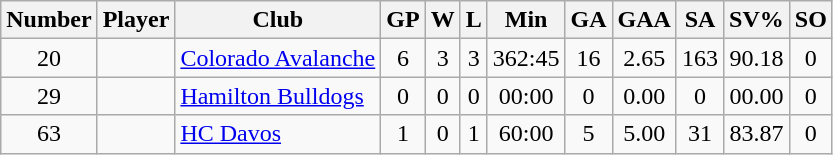<table class="wikitable sortable" style="text-align: center;">
<tr>
<th>Number</th>
<th>Player</th>
<th>Club</th>
<th>GP</th>
<th>W</th>
<th>L</th>
<th>Min</th>
<th>GA</th>
<th>GAA</th>
<th>SA</th>
<th>SV%</th>
<th>SO</th>
</tr>
<tr>
<td>20</td>
<td align=left></td>
<td align=left> <a href='#'>Colorado Avalanche</a></td>
<td>6</td>
<td>3</td>
<td>3</td>
<td>362:45</td>
<td>16</td>
<td>2.65</td>
<td>163</td>
<td>90.18</td>
<td>0</td>
</tr>
<tr>
<td>29</td>
<td align=left></td>
<td align=left> <a href='#'>Hamilton Bulldogs</a></td>
<td>0</td>
<td>0</td>
<td>0</td>
<td>00:00</td>
<td>0</td>
<td>0.00</td>
<td>0</td>
<td>00.00</td>
<td>0</td>
</tr>
<tr>
<td>63</td>
<td align=left></td>
<td align=left> <a href='#'>HC Davos</a></td>
<td>1</td>
<td>0</td>
<td>1</td>
<td>60:00</td>
<td>5</td>
<td>5.00</td>
<td>31</td>
<td>83.87</td>
<td>0</td>
</tr>
</table>
